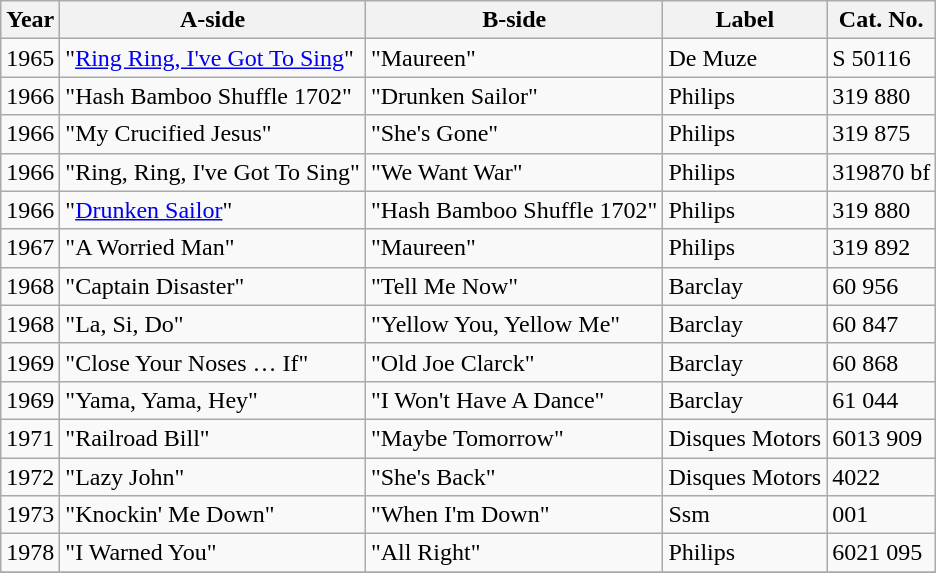<table class="wikitable">
<tr>
<th>Year</th>
<th>A-side</th>
<th>B-side</th>
<th>Label</th>
<th>Cat. No.</th>
</tr>
<tr>
<td>1965</td>
<td>"<a href='#'>Ring Ring, I've Got To Sing</a>"</td>
<td>"Maureen"</td>
<td>De Muze</td>
<td>S 50116</td>
</tr>
<tr>
<td>1966</td>
<td>"Hash Bamboo Shuffle 1702"</td>
<td>"Drunken Sailor"</td>
<td>Philips</td>
<td>319 880</td>
</tr>
<tr>
<td>1966</td>
<td>"My Crucified Jesus"</td>
<td>"She's Gone"</td>
<td>Philips</td>
<td>319 875</td>
</tr>
<tr>
<td>1966</td>
<td>"Ring, Ring, I've Got To Sing"</td>
<td>"We Want War"</td>
<td>Philips</td>
<td>319870 bf</td>
</tr>
<tr>
<td>1966</td>
<td>"<a href='#'>Drunken Sailor</a>"</td>
<td>"Hash Bamboo Shuffle 1702"</td>
<td>Philips</td>
<td>319 880</td>
</tr>
<tr>
<td>1967</td>
<td>"A Worried Man"</td>
<td>"Maureen"</td>
<td>Philips</td>
<td>319 892</td>
</tr>
<tr>
<td>1968</td>
<td>"Captain Disaster"</td>
<td>"Tell Me Now"</td>
<td>Barclay</td>
<td>60 956</td>
</tr>
<tr>
<td>1968</td>
<td>"La, Si, Do"</td>
<td>"Yellow You, Yellow Me"</td>
<td>Barclay</td>
<td>60 847</td>
</tr>
<tr>
<td>1969</td>
<td>"Close Your Noses … If"</td>
<td>"Old Joe Clarck"</td>
<td>Barclay</td>
<td>60 868</td>
</tr>
<tr>
<td>1969</td>
<td>"Yama, Yama, Hey"</td>
<td>"I Won't Have A Dance"</td>
<td>Barclay</td>
<td>61 044</td>
</tr>
<tr>
<td>1971</td>
<td>"Railroad Bill"</td>
<td>"Maybe Tomorrow"</td>
<td>Disques Motors</td>
<td>6013 909</td>
</tr>
<tr>
<td>1972</td>
<td>"Lazy John"</td>
<td>"She's Back"</td>
<td>Disques Motors</td>
<td>4022</td>
</tr>
<tr>
<td>1973</td>
<td>"Knockin' Me Down"</td>
<td>"When I'm Down"</td>
<td>Ssm</td>
<td>001</td>
</tr>
<tr>
<td>1978</td>
<td>"I Warned You"</td>
<td>"All Right"</td>
<td>Philips</td>
<td>6021 095</td>
</tr>
<tr>
</tr>
</table>
